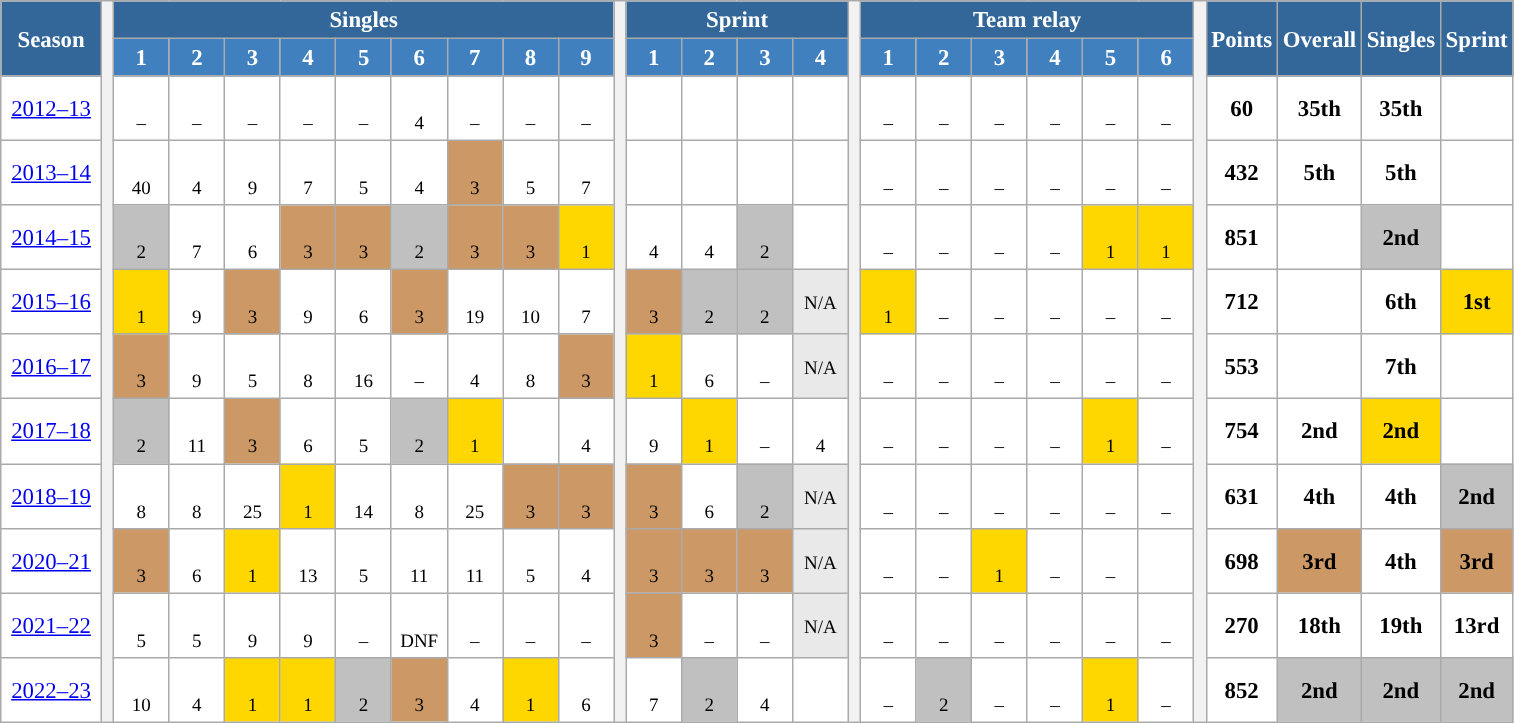<table class="wikitable" style="font-size:95%; text-align:center; border:grey solid 1px; border-collapse:collapse; background:#ffffff;">
<tr>
<th rowspan="2" style="background-color:#369; color:white; width:60px">Season</th>
<th rowspan="12" width="1px"></th>
<th colspan="9" style="background-color:#369; color:white;">Singles</th>
<th rowspan="12" width="1px"></th>
<th colspan="4" style="background-color:#369; color:white;">Sprint</th>
<th rowspan="12" width="1px"></th>
<th colspan="6" style="background-color:#369; color:white;">Team relay</th>
<th rowspan="12" width="1px"></th>
<th rowspan="2" style="background-color:#369; color:white; width:40px">Points</th>
<th rowspan="2" style="background-color:#369; color:white; width:40px">Overall</th>
<th rowspan="2" style="background-color:#369; color:white; width:40px">Singles</th>
<th rowspan="2" style="background-color:#369; color:white; width:40px">Sprint</th>
</tr>
<tr>
<th style="background-color:#4180be; color:white; width:30px">1</th>
<th style="background-color:#4180be; color:white; width:30px">2</th>
<th style="background-color:#4180be; color:white; width:30px">3</th>
<th style="background-color:#4180be; color:white; width:30px">4</th>
<th style="background-color:#4180be; color:white; width:30px">5</th>
<th style="background-color:#4180be; color:white; width:30px">6</th>
<th style="background-color:#4180be; color:white; width:30px">7</th>
<th style="background-color:#4180be; color:white; width:30px">8</th>
<th style="background-color:#4180be; color:white; width:30px">9</th>
<th style="background-color:#4180be; color:white; width:30px">1</th>
<th style="background-color:#4180be; color:white; width:30px">2</th>
<th style="background-color:#4180be; color:white; width:30px">3</th>
<th style="background-color:#4180be; color:white; width:30px">4</th>
<th style="background-color:#4180be; color:white; width:30px">1</th>
<th style="background-color:#4180be; color:white; width:30px">2</th>
<th style="background-color:#4180be; color:white; width:30px">3</th>
<th style="background-color:#4180be; color:white; width:30px">4</th>
<th style="background-color:#4180be; color:white; width:30px">5</th>
<th style="background-color:#4180be; color:white; width:30px">6</th>
</tr>
<tr>
<td><a href='#'>2012–13</a></td>
<td><br><small>–</small></td>
<td><br><small>–</small></td>
<td><br><small>–</small></td>
<td><br><small>–</small></td>
<td><br><small>–</small></td>
<td><br><small>4</small></td>
<td><br><small>–</small></td>
<td><br><small>–</small></td>
<td><br><small>–</small></td>
<td></td>
<td></td>
<td></td>
<td></td>
<td><br><small>–</small></td>
<td><br><small>–</small></td>
<td><br><small>–</small></td>
<td><br><small>–</small></td>
<td><br><small>–</small></td>
<td><br><small>–</small></td>
<td><strong>60</strong></td>
<td><strong>35th</strong></td>
<td><strong>35th</strong></td>
<td></td>
</tr>
<tr>
<td><a href='#'>2013–14</a></td>
<td><br><small>40</small></td>
<td><br><small>4</small></td>
<td><br><small>9</small></td>
<td><br><small>7</small></td>
<td><br><small>5</small></td>
<td><br><small>4</small></td>
<td style="background:#cc9966;"><br><small>3</small></td>
<td><br><small>5</small></td>
<td><br><small>7</small></td>
<td></td>
<td></td>
<td></td>
<td></td>
<td><br><small>–</small></td>
<td><br><small>–</small></td>
<td><br><small>–</small></td>
<td><br><small>–</small></td>
<td><br><small>–</small></td>
<td><br><small>–</small></td>
<td><strong>432</strong></td>
<td><strong>5th</strong></td>
<td><strong>5th</strong></td>
<td></td>
</tr>
<tr>
<td><a href='#'>2014–15</a></td>
<td style="background:silver;"><br><small>2</small></td>
<td><br><small>7</small></td>
<td><br><small>6</small></td>
<td style="background:#cc9966;"><br><small>3</small></td>
<td style="background:#cc9966;"><br><small>3</small></td>
<td style="background:silver;"><br><small>2</small></td>
<td style="background:#cc9966;"><br><small>3</small></td>
<td style="background:#cc9966;"><br><small>3</small></td>
<td style="background:gold;"><br><small>1</small></td>
<td><br><small>4</small></td>
<td><br><small>4</small></td>
<td style="background:silver;"><br><small>2</small></td>
<td></td>
<td><br><small>–</small></td>
<td><br><small>–</small></td>
<td><br><small>–</small></td>
<td><br><small>–</small></td>
<td style="background:gold;"><br><small>1</small></td>
<td style="background:gold;"><br><small>1</small></td>
<td><strong>851</strong></td>
<td></td>
<td style="background:silver;"><strong>2nd</strong></td>
<td></td>
</tr>
<tr>
<td><a href='#'>2015–16</a></td>
<td style="background:gold;"><br><small>1</small></td>
<td><br><small>9</small></td>
<td style="background:#cc9966;"><br><small>3</small></td>
<td><br><small>9</small></td>
<td><br><small>6</small></td>
<td style="background:#cc9966;"><br><small>3</small></td>
<td><br><small>19</small></td>
<td><br><small>10</small></td>
<td><br><small>7</small></td>
<td style="background:#cc9966;"><br><small>3</small></td>
<td style="background:silver;"><br><small>2</small></td>
<td style="background:silver;"><br><small>2</small></td>
<td bgcolor=#E9E9E9><small>N/A</small></td>
<td style="background:gold;"><br><small>1</small></td>
<td><br><small>–</small></td>
<td><br><small>–</small></td>
<td><br><small>–</small></td>
<td><br><small>–</small></td>
<td><br><small>–</small></td>
<td><strong>712</strong></td>
<td></td>
<td><strong>6th</strong></td>
<td style="background:gold;"><strong>1st</strong></td>
</tr>
<tr>
<td><a href='#'>2016–17</a></td>
<td style="background:#cc9966;"><br><small>3</small></td>
<td><br><small>9</small></td>
<td><br><small>5</small></td>
<td><br><small>8</small></td>
<td><br><small>16</small></td>
<td><br><small>–</small></td>
<td><br><small>4</small></td>
<td><br><small>8</small></td>
<td style="background:#cc9966;"><br><small>3</small></td>
<td style="background:gold;"><br><small>1</small></td>
<td><br><small>6</small></td>
<td><br><small>–</small></td>
<td bgcolor=#E9E9E9><small>N/A</small></td>
<td><br><small>–</small></td>
<td><br><small>–</small></td>
<td><br><small>–</small></td>
<td><br><small>–</small></td>
<td><br><small>–</small></td>
<td><br><small>–</small></td>
<td><strong>553</strong></td>
<td></td>
<td><strong>7th</strong></td>
<td></td>
</tr>
<tr>
<td><a href='#'>2017–18</a></td>
<td style="background:silver;"><br><small>2</small></td>
<td><br><small>11</small></td>
<td style="background:#cc9966;"><br><small>3</small></td>
<td><br><small>6</small></td>
<td><br><small>5</small></td>
<td style="background:silver;"><br><small>2</small></td>
<td style="background:gold;"><br><small>1</small></td>
<td><br><small></small></td>
<td><br><small>4</small></td>
<td><br><small>9</small></td>
<td style="background:gold;"><br><small>1</small></td>
<td><br><small>–</small></td>
<td><br><small>4</small></td>
<td><br><small>–</small></td>
<td><br><small>–</small></td>
<td><br><small>–</small></td>
<td><br><small>–</small></td>
<td style="background:gold;"><br><small>1</small></td>
<td><br><small>–</small></td>
<td><strong>754</strong></td>
<td><strong>2nd</strong></td>
<td style="background:gold;"><strong>2nd</strong></td>
<td></td>
</tr>
<tr>
<td><a href='#'>2018–19</a></td>
<td><br><small>8</small></td>
<td><br><small>8</small></td>
<td><br><small>25</small></td>
<td style="background:gold;"><br><small>1</small></td>
<td><br><small>14</small></td>
<td><br><small>8</small></td>
<td><br><small>25</small></td>
<td style="background:#cc9966;"><br><small>3</small></td>
<td style="background:#cc9966;"><br><small>3</small></td>
<td style="background:#cc9966;"><br><small>3</small></td>
<td><br><small>6</small></td>
<td style="background:silver;"><br><small>2</small></td>
<td bgcolor=#E9E9E9><small>N/A</small></td>
<td><br><small>–</small></td>
<td><br><small>–</small></td>
<td><br><small>–</small></td>
<td><br><small>–</small></td>
<td><br><small>–</small></td>
<td><br><small>–</small></td>
<td><strong>631</strong></td>
<td><strong>4th</strong></td>
<td><strong>4th</strong></td>
<td style="background:silver;"><strong>2nd</strong></td>
</tr>
<tr>
<td><a href='#'>2020–21</a></td>
<td style="background:#cc9966;"><br><small>3</small></td>
<td><br><small>6</small></td>
<td style="background:gold;"><br><small>1</small></td>
<td><br><small>13</small></td>
<td><br><small>5</small></td>
<td><br><small>11</small></td>
<td><br><small>11</small></td>
<td><br><small>5</small></td>
<td><br><small>4</small></td>
<td style="background:#cc9966;"><br><small>3</small></td>
<td style="background:#cc9966;"><br><small>3</small></td>
<td style="background:#cc9966;"><br><small>3</small></td>
<td bgcolor=#E9E9E9><small>N/A</small></td>
<td><br><small>–</small></td>
<td><br><small>–</small></td>
<td style="background:gold;"><br><small>1</small></td>
<td><br><small>–</small></td>
<td><br><small>–</small></td>
<td><br><small></small></td>
<td><strong>698</strong></td>
<td style="background:#cc9966;"><strong>3rd</strong></td>
<td><strong>4th</strong></td>
<td style="background:#cc9966;"><strong>3rd</strong></td>
</tr>
<tr>
<td><a href='#'>2021–22</a></td>
<td><br><small>5</small></td>
<td><br><small>5</small></td>
<td><br><small>9</small></td>
<td><br><small>9</small></td>
<td><br><small>–</small></td>
<td><br><small>DNF</small></td>
<td><br><small>–</small></td>
<td><br><small>–</small></td>
<td><br><small>–</small></td>
<td style="background:#cc9966;"><br><small>3</small></td>
<td><br><small>–</small></td>
<td><br><small>–</small></td>
<td bgcolor=#E9E9E9><small>N/A</small></td>
<td><br><small>–</small></td>
<td><br><small>–</small></td>
<td><br><small>–</small></td>
<td><br><small>–</small></td>
<td><br><small>–</small></td>
<td><br><small>–</small></td>
<td><strong>270</strong></td>
<td><strong>18th</strong></td>
<td><strong>19th</strong></td>
<td><strong>13rd</strong></td>
</tr>
<tr>
<td><a href='#'>2022–23</a></td>
<td><br><small>10</small></td>
<td><br><small>4</small></td>
<td style="background:gold;"><br><small>1</small></td>
<td style="background:gold;"><br><small>1</small></td>
<td style="background:silver;"><br><small>2</small></td>
<td style="background:#cc9966;"><br><small>3</small></td>
<td><br><small>4</small></td>
<td style="background:gold;"><br><small>1</small></td>
<td><br><small>6</small></td>
<td><br><small>7</small></td>
<td style="background:silver;"><br><small>2</small></td>
<td><br><small> 4</small></td>
<td></td>
<td><br><small>–</small></td>
<td style="background:silver;"><br><small>2</small></td>
<td><br><small>–</small></td>
<td><br><small>–</small></td>
<td style="background:gold;"><br><small>1</small></td>
<td><br><small>–</small></td>
<td><strong>852</strong></td>
<td style="background:silver;"><strong>2nd</strong></td>
<td style="background:silver;"><strong>2nd</strong></td>
<td style="background:silver;"><strong>2nd</strong></td>
</tr>
</table>
